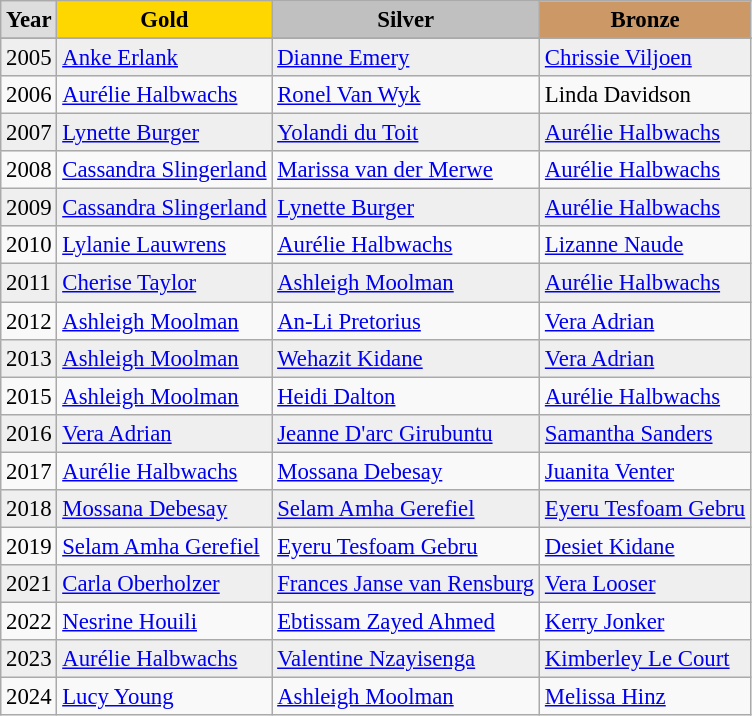<table class="wikitable sortable" style="font-size:95%">
<tr style="text-align:center; background:#e4e4e4; font-weight:bold;">
<td style="background:#ddd;">Year</td>
<td style="background:gold;">Gold</td>
<td style="background:silver;">Silver</td>
<td style="background:#c96;">Bronze</td>
</tr>
<tr style="background:#efefef;">
</tr>
<tr bgcolor="#EFEFEF">
<td>2005</td>
<td> <a href='#'>Anke Erlank</a></td>
<td> <a href='#'>Dianne Emery</a></td>
<td> <a href='#'>Chrissie Viljoen</a></td>
</tr>
<tr>
<td>2006</td>
<td> <a href='#'>Aurélie Halbwachs</a></td>
<td> <a href='#'>Ronel Van Wyk</a></td>
<td> Linda Davidson</td>
</tr>
<tr bgcolor="#EFEFEF">
<td>2007</td>
<td> <a href='#'>Lynette Burger</a></td>
<td> <a href='#'>Yolandi du Toit</a></td>
<td> <a href='#'>Aurélie Halbwachs</a></td>
</tr>
<tr>
<td>2008</td>
<td> <a href='#'>Cassandra Slingerland</a></td>
<td> <a href='#'>Marissa van der Merwe</a></td>
<td> <a href='#'>Aurélie Halbwachs</a></td>
</tr>
<tr bgcolor="#EFEFEF">
<td>2009</td>
<td> <a href='#'>Cassandra Slingerland</a></td>
<td> <a href='#'>Lynette Burger</a></td>
<td> <a href='#'>Aurélie Halbwachs</a></td>
</tr>
<tr>
<td>2010</td>
<td> <a href='#'>Lylanie Lauwrens</a></td>
<td> <a href='#'>Aurélie Halbwachs</a></td>
<td> <a href='#'>Lizanne Naude</a></td>
</tr>
<tr bgcolor="#EFEFEF">
<td>2011</td>
<td> <a href='#'>Cherise Taylor</a></td>
<td> <a href='#'>Ashleigh Moolman</a></td>
<td> <a href='#'>Aurélie Halbwachs</a></td>
</tr>
<tr>
<td>2012</td>
<td> <a href='#'>Ashleigh Moolman</a></td>
<td> <a href='#'>An-Li Pretorius</a></td>
<td> <a href='#'>Vera Adrian</a></td>
</tr>
<tr bgcolor="#EFEFEF">
<td>2013</td>
<td> <a href='#'>Ashleigh Moolman</a></td>
<td> <a href='#'>Wehazit Kidane</a></td>
<td> <a href='#'>Vera Adrian</a></td>
</tr>
<tr>
<td>2015</td>
<td> <a href='#'>Ashleigh Moolman</a></td>
<td> <a href='#'>Heidi Dalton</a></td>
<td> <a href='#'>Aurélie Halbwachs</a></td>
</tr>
<tr bgcolor="#EFEFEF">
<td>2016</td>
<td> <a href='#'>Vera Adrian</a></td>
<td> <a href='#'>Jeanne D'arc Girubuntu</a></td>
<td> <a href='#'>Samantha Sanders</a></td>
</tr>
<tr>
<td>2017</td>
<td> <a href='#'>Aurélie Halbwachs</a></td>
<td> <a href='#'>Mossana Debesay</a></td>
<td> <a href='#'>Juanita Venter</a></td>
</tr>
<tr bgcolor="#EFEFEF">
<td>2018</td>
<td> <a href='#'>Mossana Debesay</a></td>
<td> <a href='#'>Selam Amha Gerefiel</a></td>
<td> <a href='#'>Eyeru Tesfoam Gebru</a></td>
</tr>
<tr>
<td>2019</td>
<td> <a href='#'>Selam Amha Gerefiel</a></td>
<td> <a href='#'>Eyeru Tesfoam Gebru</a></td>
<td> <a href='#'>Desiet Kidane</a></td>
</tr>
<tr bgcolor="#EFEFEF">
<td>2021</td>
<td> <a href='#'>Carla Oberholzer</a></td>
<td> <a href='#'>Frances Janse van Rensburg</a></td>
<td> <a href='#'>Vera Looser</a></td>
</tr>
<tr>
<td>2022</td>
<td> <a href='#'>Nesrine Houili</a></td>
<td> <a href='#'>Ebtissam Zayed Ahmed</a></td>
<td> <a href='#'>Kerry Jonker</a></td>
</tr>
<tr bgcolor="#EFEFEF">
<td>2023</td>
<td> <a href='#'>Aurélie Halbwachs</a></td>
<td> <a href='#'>Valentine Nzayisenga</a></td>
<td> <a href='#'>Kimberley Le Court</a></td>
</tr>
<tr>
<td>2024</td>
<td> <a href='#'>Lucy Young</a></td>
<td> <a href='#'>Ashleigh Moolman</a></td>
<td> <a href='#'>Melissa Hinz</a></td>
</tr>
</table>
